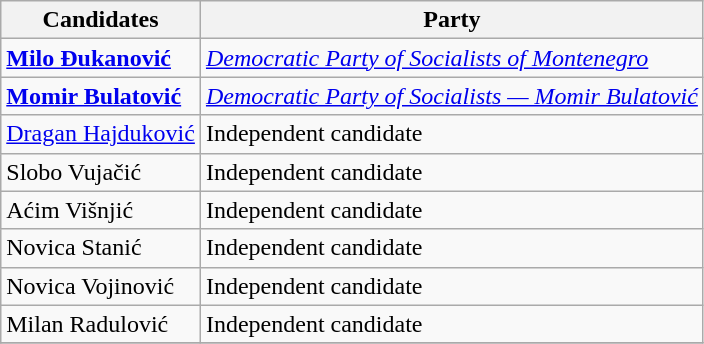<table class=wikitable>
<tr>
<th>Candidates</th>
<th>Party</th>
</tr>
<tr>
<td><strong><a href='#'>Milo Đukanović</a></strong></td>
<td><em><a href='#'>Democratic Party of Socialists of Montenegro</a></em></td>
</tr>
<tr>
<td><strong><a href='#'>Momir Bulatović</a></strong></td>
<td><em><a href='#'>Democratic Party of Socialists — Momir Bulatović</a></em></td>
</tr>
<tr>
<td><a href='#'>Dragan Hajduković</a></td>
<td>Independent candidate</td>
</tr>
<tr>
<td>Slobo Vujačić</td>
<td>Independent candidate</td>
</tr>
<tr>
<td>Aćim Višnjić</td>
<td>Independent candidate</td>
</tr>
<tr>
<td>Novica Stanić</td>
<td>Independent candidate</td>
</tr>
<tr>
<td>Novica Vojinović</td>
<td>Independent candidate</td>
</tr>
<tr>
<td>Milan Radulović</td>
<td>Independent candidate</td>
</tr>
<tr>
</tr>
</table>
